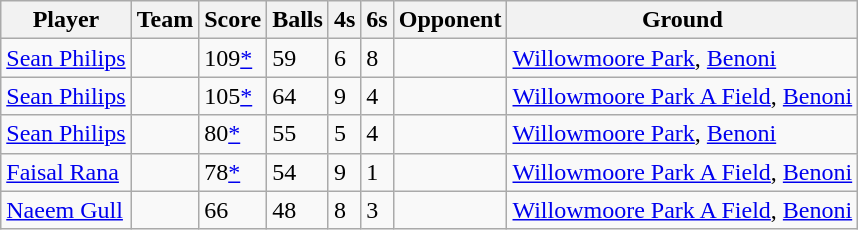<table class="wikitable">
<tr>
<th>Player</th>
<th>Team</th>
<th>Score</th>
<th>Balls</th>
<th>4s</th>
<th>6s</th>
<th>Opponent</th>
<th>Ground</th>
</tr>
<tr>
<td><a href='#'>Sean Philips</a></td>
<td></td>
<td>109<a href='#'>*</a></td>
<td>59</td>
<td>6</td>
<td>8</td>
<td></td>
<td><a href='#'>Willowmoore Park</a>, <a href='#'>Benoni</a></td>
</tr>
<tr>
<td><a href='#'>Sean Philips</a></td>
<td></td>
<td>105<a href='#'>*</a></td>
<td>64</td>
<td>9</td>
<td>4</td>
<td></td>
<td><a href='#'>Willowmoore Park A Field</a>, <a href='#'>Benoni</a></td>
</tr>
<tr>
<td><a href='#'>Sean Philips</a></td>
<td></td>
<td>80<a href='#'>*</a></td>
<td>55</td>
<td>5</td>
<td>4</td>
<td></td>
<td><a href='#'>Willowmoore Park</a>, <a href='#'>Benoni</a></td>
</tr>
<tr>
<td><a href='#'>Faisal Rana</a></td>
<td></td>
<td>78<a href='#'>*</a></td>
<td>54</td>
<td>9</td>
<td>1</td>
<td></td>
<td><a href='#'>Willowmoore Park A Field</a>, <a href='#'>Benoni</a></td>
</tr>
<tr>
<td><a href='#'>Naeem Gull</a></td>
<td></td>
<td>66</td>
<td>48</td>
<td>8</td>
<td>3</td>
<td></td>
<td><a href='#'>Willowmoore Park A Field</a>, <a href='#'>Benoni</a></td>
</tr>
</table>
